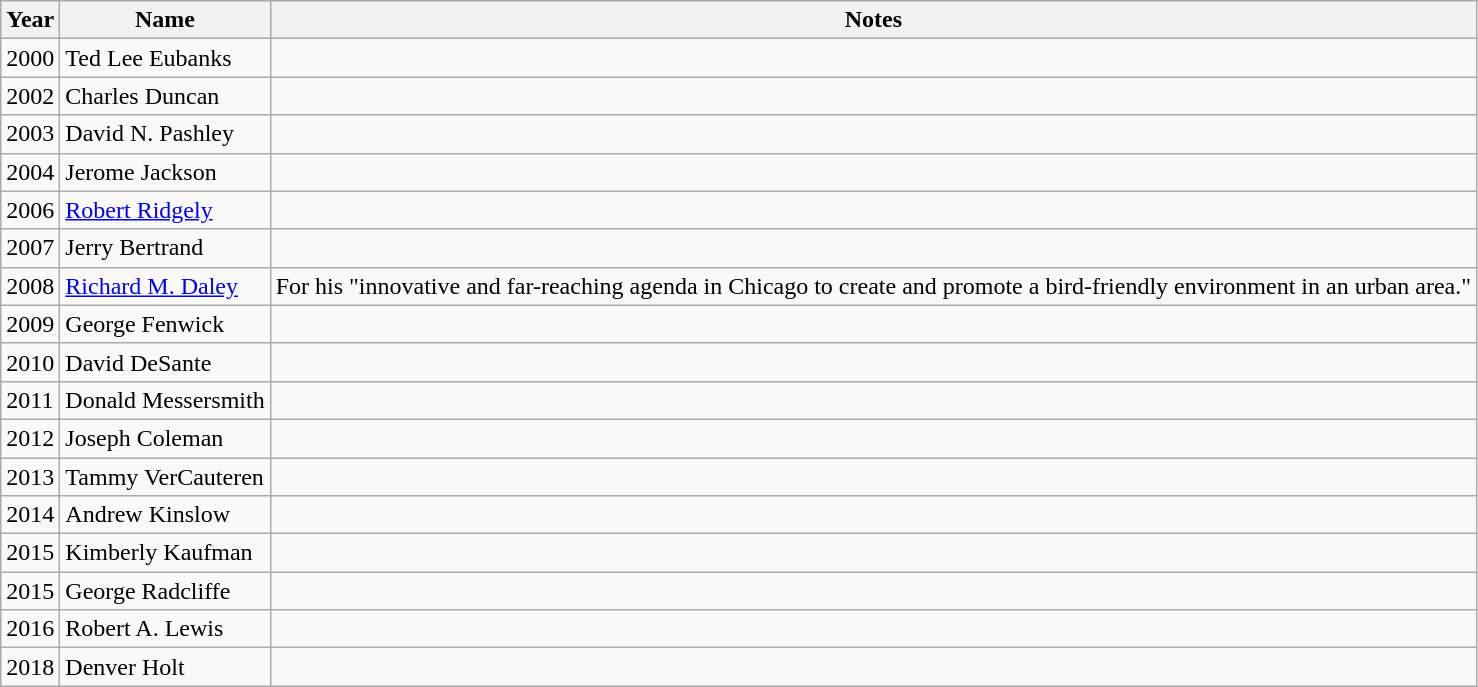<table class="wikitable">
<tr>
<th>Year</th>
<th>Name</th>
<th>Notes</th>
</tr>
<tr>
<td>2000</td>
<td>Ted Lee Eubanks</td>
<td></td>
</tr>
<tr>
<td>2002</td>
<td>Charles Duncan</td>
<td></td>
</tr>
<tr>
<td>2003</td>
<td>David N. Pashley</td>
<td></td>
</tr>
<tr>
<td>2004</td>
<td>Jerome Jackson</td>
<td></td>
</tr>
<tr>
<td>2006</td>
<td><a href='#'>Robert Ridgely</a></td>
<td></td>
</tr>
<tr>
<td>2007</td>
<td>Jerry Bertrand</td>
<td></td>
</tr>
<tr>
<td>2008</td>
<td><a href='#'>Richard M. Daley</a></td>
<td>For his "innovative and far-reaching agenda in Chicago to create and promote a bird-friendly environment in an urban area."</td>
</tr>
<tr>
<td>2009</td>
<td>George Fenwick</td>
<td></td>
</tr>
<tr>
<td>2010</td>
<td>David DeSante</td>
<td></td>
</tr>
<tr>
<td>2011</td>
<td>Donald Messersmith</td>
<td></td>
</tr>
<tr>
<td>2012</td>
<td>Joseph Coleman</td>
<td></td>
</tr>
<tr>
<td>2013</td>
<td>Tammy VerCauteren</td>
<td></td>
</tr>
<tr>
<td>2014</td>
<td>Andrew Kinslow</td>
<td></td>
</tr>
<tr>
<td>2015</td>
<td>Kimberly Kaufman</td>
<td></td>
</tr>
<tr>
<td>2015</td>
<td>George Radcliffe</td>
<td></td>
</tr>
<tr>
<td>2016</td>
<td>Robert A. Lewis</td>
<td></td>
</tr>
<tr>
<td>2018</td>
<td>Denver Holt</td>
<td></td>
</tr>
</table>
